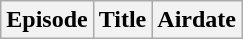<table class="wikitable plainrowheaders">
<tr>
<th>Episode</th>
<th>Title</th>
<th>Airdate<br>











</th>
</tr>
</table>
